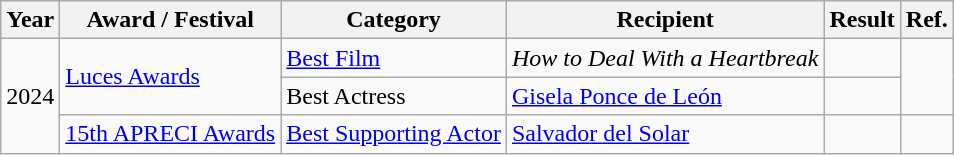<table class="wikitable">
<tr>
<th>Year</th>
<th>Award / Festival</th>
<th>Category</th>
<th>Recipient</th>
<th>Result</th>
<th>Ref.</th>
</tr>
<tr>
<td rowspan="3">2024</td>
<td rowspan="2"><a href='#'>Luces Awards</a></td>
<td><a href='#'>Best Film</a></td>
<td><em>How to Deal With a Heartbreak</em></td>
<td></td>
<td rowspan="2"></td>
</tr>
<tr>
<td>Best Actress</td>
<td><a href='#'>Gisela Ponce de León</a></td>
<td></td>
</tr>
<tr>
<td><a href='#'>15th APRECI Awards</a></td>
<td><a href='#'>Best Supporting Actor</a></td>
<td><a href='#'>Salvador del Solar</a></td>
<td></td>
<td></td>
</tr>
</table>
